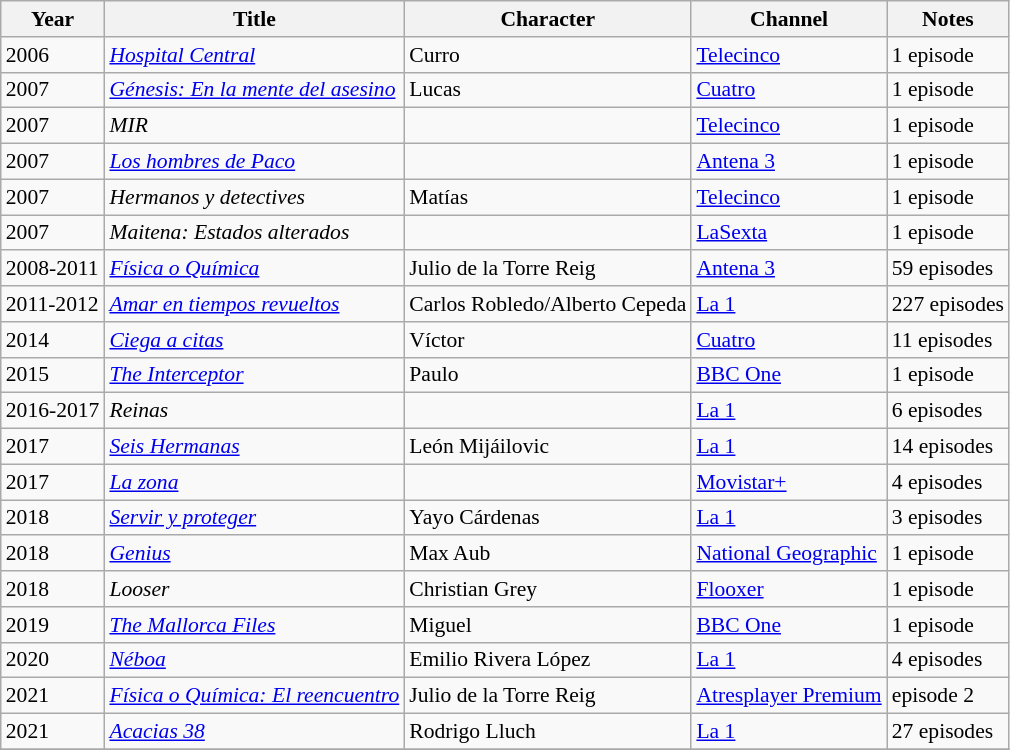<table class="wikitable" style="font-size: 90%;">
<tr>
<th>Year</th>
<th>Title</th>
<th>Character</th>
<th>Channel</th>
<th>Notes</th>
</tr>
<tr>
<td>2006</td>
<td><em><a href='#'>Hospital Central</a></em></td>
<td>Curro</td>
<td><a href='#'>Telecinco</a></td>
<td>1 episode</td>
</tr>
<tr>
<td>2007</td>
<td><em><a href='#'>Génesis: En la mente del asesino</a></em></td>
<td>Lucas</td>
<td><a href='#'>Cuatro</a></td>
<td>1 episode</td>
</tr>
<tr>
<td>2007</td>
<td><em>MIR</em></td>
<td></td>
<td><a href='#'>Telecinco</a></td>
<td>1 episode</td>
</tr>
<tr>
<td>2007</td>
<td><em><a href='#'>Los hombres de Paco</a></em></td>
<td></td>
<td><a href='#'>Antena 3</a></td>
<td>1 episode</td>
</tr>
<tr>
<td>2007</td>
<td><em>Hermanos y detectives</em></td>
<td>Matías</td>
<td><a href='#'>Telecinco</a></td>
<td>1 episode</td>
</tr>
<tr>
<td>2007</td>
<td><em>Maitena: Estados alterados</em></td>
<td></td>
<td><a href='#'>LaSexta</a></td>
<td>1 episode</td>
</tr>
<tr>
<td>2008-2011</td>
<td><em><a href='#'>Física o Química</a></em></td>
<td>Julio de la Torre Reig</td>
<td><a href='#'>Antena 3</a></td>
<td>59 episodes</td>
</tr>
<tr>
<td>2011-2012</td>
<td><em><a href='#'>Amar en tiempos revueltos</a></em></td>
<td>Carlos Robledo/Alberto Cepeda</td>
<td><a href='#'>La 1</a></td>
<td>227 episodes</td>
</tr>
<tr>
<td>2014</td>
<td><em><a href='#'>Ciega a citas</a></em></td>
<td>Víctor</td>
<td><a href='#'>Cuatro</a></td>
<td>11 episodes</td>
</tr>
<tr>
<td>2015</td>
<td><em><a href='#'>The Interceptor</a></em></td>
<td>Paulo</td>
<td><a href='#'>BBC One</a></td>
<td>1 episode</td>
</tr>
<tr>
<td>2016-2017</td>
<td><em>Reinas</em></td>
<td></td>
<td><a href='#'>La 1</a></td>
<td>6 episodes</td>
</tr>
<tr>
<td>2017</td>
<td><em><a href='#'>Seis Hermanas</a></em></td>
<td>León Mijáilovic</td>
<td><a href='#'>La 1</a></td>
<td>14 episodes</td>
</tr>
<tr>
<td>2017</td>
<td><em><a href='#'>La zona</a></em></td>
<td></td>
<td><a href='#'>Movistar+</a></td>
<td>4 episodes</td>
</tr>
<tr>
<td>2018</td>
<td><em><a href='#'>Servir y proteger</a></em></td>
<td>Yayo Cárdenas</td>
<td><a href='#'>La 1</a></td>
<td>3 episodes</td>
</tr>
<tr>
<td>2018</td>
<td><em><a href='#'>Genius</a></em></td>
<td>Max Aub</td>
<td><a href='#'>National Geographic</a></td>
<td>1 episode</td>
</tr>
<tr>
<td>2018</td>
<td><em>Looser</em></td>
<td>Christian Grey</td>
<td><a href='#'>Flooxer</a></td>
<td>1 episode</td>
</tr>
<tr>
<td>2019</td>
<td><em><a href='#'>The Mallorca Files</a></em></td>
<td>Miguel</td>
<td><a href='#'>BBC One</a></td>
<td>1 episode</td>
</tr>
<tr>
<td>2020</td>
<td><em><a href='#'>Néboa</a></em></td>
<td>Emilio Rivera López</td>
<td><a href='#'>La 1</a></td>
<td>4 episodes</td>
</tr>
<tr>
<td>2021</td>
<td><em><a href='#'>Física o Química: El reencuentro</a></em></td>
<td>Julio de la Torre Reig</td>
<td><a href='#'>Atresplayer Premium</a></td>
<td>episode 2</td>
</tr>
<tr>
<td>2021</td>
<td><em><a href='#'>Acacias 38</a></em></td>
<td>Rodrigo Lluch</td>
<td><a href='#'>La 1</a></td>
<td>27 episodes</td>
</tr>
<tr>
</tr>
</table>
